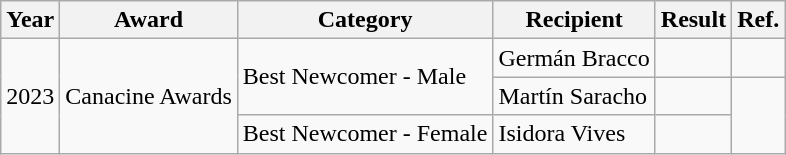<table class="wikitable">
<tr>
<th>Year</th>
<th>Award</th>
<th>Category</th>
<th>Recipient</th>
<th>Result</th>
<th>Ref.</th>
</tr>
<tr>
<td rowspan="3">2023</td>
<td rowspan="3">Canacine Awards</td>
<td rowspan="2">Best Newcomer - Male</td>
<td>Germán Bracco</td>
<td></td>
<td></td>
</tr>
<tr>
<td>Martín Saracho</td>
<td></td>
<td rowspan="2"></td>
</tr>
<tr>
<td>Best Newcomer - Female</td>
<td>Isidora Vives</td>
<td></td>
</tr>
</table>
